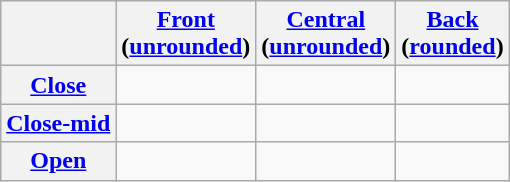<table class="wikitable" style="text-align:center;">
<tr>
<th></th>
<th><a href='#'>Front</a><br>(<a href='#'>unrounded</a>)</th>
<th><a href='#'>Central</a><br>(<a href='#'>unrounded</a>)</th>
<th><a href='#'>Back</a><br>(<a href='#'>rounded</a>)</th>
</tr>
<tr>
<th><a href='#'>Close</a></th>
<td></td>
<td></td>
<td></td>
</tr>
<tr>
<th><a href='#'>Close-mid</a></th>
<td></td>
<td></td>
<td></td>
</tr>
<tr>
<th><a href='#'>Open</a></th>
<td></td>
<td></td>
<td></td>
</tr>
</table>
